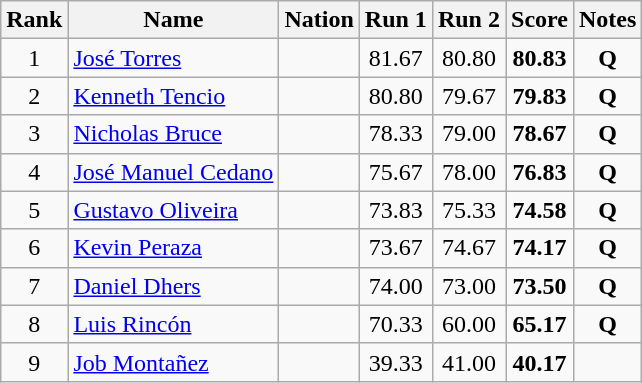<table class="wikitable sortable" style="text-align:center">
<tr>
<th>Rank</th>
<th>Name</th>
<th>Nation</th>
<th>Run 1</th>
<th>Run 2</th>
<th>Score</th>
<th>Notes</th>
</tr>
<tr>
<td>1</td>
<td align=left><a href='#'>José Torres</a></td>
<td align=left></td>
<td>81.67</td>
<td>80.80</td>
<td><strong>80.83</strong></td>
<td><strong>Q</strong></td>
</tr>
<tr>
<td>2</td>
<td align=left><a href='#'>Kenneth Tencio</a></td>
<td align=left></td>
<td>80.80</td>
<td>79.67</td>
<td><strong>79.83</strong></td>
<td><strong>Q</strong></td>
</tr>
<tr>
<td>3</td>
<td align=left><a href='#'>Nicholas Bruce</a></td>
<td align=left></td>
<td>78.33</td>
<td>79.00</td>
<td><strong>78.67</strong></td>
<td><strong>Q</strong></td>
</tr>
<tr>
<td>4</td>
<td align=left><a href='#'>José Manuel Cedano</a></td>
<td align=left></td>
<td>75.67</td>
<td>78.00</td>
<td><strong>76.83</strong></td>
<td><strong>Q</strong></td>
</tr>
<tr>
<td>5</td>
<td align=left><a href='#'>Gustavo Oliveira</a></td>
<td align="left"></td>
<td>73.83</td>
<td>75.33</td>
<td><strong>74.58</strong></td>
<td><strong>Q</strong></td>
</tr>
<tr>
<td>6</td>
<td align=left><a href='#'>Kevin Peraza</a></td>
<td align=left></td>
<td>73.67</td>
<td>74.67</td>
<td><strong>74.17</strong></td>
<td><strong>Q</strong></td>
</tr>
<tr>
<td>7</td>
<td align=left><a href='#'>Daniel Dhers</a></td>
<td align=left></td>
<td>74.00</td>
<td>73.00</td>
<td><strong>73.50</strong></td>
<td><strong>Q</strong></td>
</tr>
<tr>
<td>8</td>
<td align=left><a href='#'>Luis Rincón</a></td>
<td align=left></td>
<td>70.33</td>
<td>60.00</td>
<td><strong>65.17</strong></td>
<td><strong>Q</strong></td>
</tr>
<tr>
<td>9</td>
<td align=left><a href='#'>Job Montañez</a></td>
<td align=left></td>
<td>39.33</td>
<td>41.00</td>
<td><strong>40.17</strong></td>
<td></td>
</tr>
</table>
